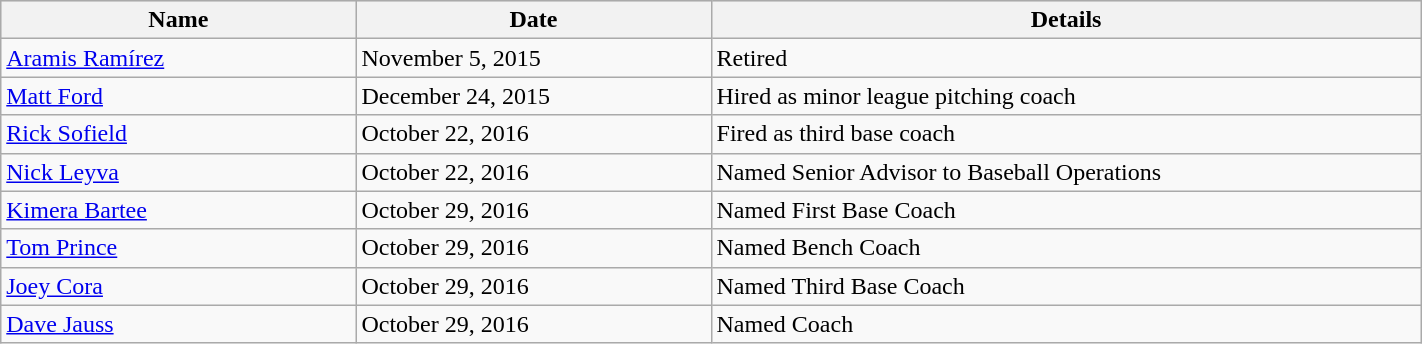<table class="wikitable" style="width:75%;">
<tr style="text-align:center; background:#ddd;">
<th style="width:25%;">Name</th>
<th style="width:25%;">Date</th>
<th style="width:50%;">Details</th>
</tr>
<tr>
<td><a href='#'>Aramis Ramírez</a></td>
<td>November 5, 2015</td>
<td>Retired</td>
</tr>
<tr>
<td><a href='#'>Matt Ford</a></td>
<td>December 24, 2015</td>
<td>Hired as minor league pitching coach</td>
</tr>
<tr>
<td><a href='#'>Rick Sofield</a></td>
<td>October 22, 2016</td>
<td>Fired as third base coach</td>
</tr>
<tr>
<td><a href='#'>Nick Leyva</a></td>
<td>October 22, 2016</td>
<td>Named Senior Advisor to Baseball Operations</td>
</tr>
<tr>
<td><a href='#'>Kimera Bartee</a></td>
<td>October 29, 2016</td>
<td>Named First Base Coach</td>
</tr>
<tr>
<td><a href='#'>Tom Prince</a></td>
<td>October 29, 2016</td>
<td>Named Bench Coach</td>
</tr>
<tr>
<td><a href='#'>Joey Cora</a></td>
<td>October 29, 2016</td>
<td>Named Third Base Coach</td>
</tr>
<tr>
<td><a href='#'>Dave Jauss</a></td>
<td>October 29, 2016</td>
<td>Named Coach</td>
</tr>
</table>
